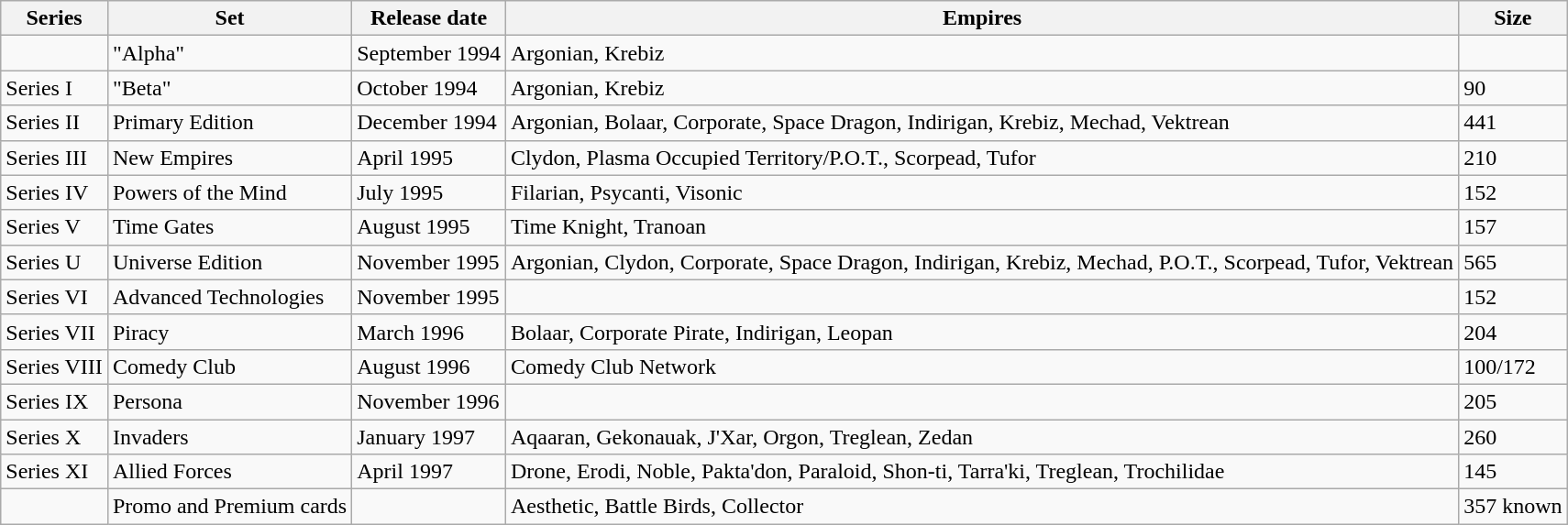<table class="wikitable" align="center">
<tr>
<th>Series</th>
<th>Set</th>
<th>Release date</th>
<th>Empires</th>
<th>Size</th>
</tr>
<tr>
<td></td>
<td>"Alpha"</td>
<td>September 1994</td>
<td>Argonian, Krebiz</td>
<td></td>
</tr>
<tr>
<td>Series I</td>
<td>"Beta"</td>
<td>October 1994</td>
<td>Argonian, Krebiz</td>
<td>90</td>
</tr>
<tr>
<td>Series II</td>
<td>Primary Edition</td>
<td>December 1994</td>
<td>Argonian, Bolaar, Corporate, Space Dragon, Indirigan, Krebiz, Mechad, Vektrean</td>
<td>441</td>
</tr>
<tr>
<td>Series III</td>
<td>New Empires</td>
<td>April 1995</td>
<td>Clydon, Plasma Occupied Territory/P.O.T., Scorpead, Tufor</td>
<td>210</td>
</tr>
<tr>
<td>Series IV</td>
<td>Powers of the Mind</td>
<td>July 1995</td>
<td>Filarian, Psycanti, Visonic</td>
<td>152</td>
</tr>
<tr>
<td>Series V</td>
<td>Time Gates</td>
<td>August 1995</td>
<td>Time Knight, Tranoan</td>
<td>157</td>
</tr>
<tr>
<td>Series U</td>
<td>Universe Edition</td>
<td>November 1995</td>
<td>Argonian, Clydon, Corporate, Space Dragon, Indirigan, Krebiz, Mechad, P.O.T., Scorpead, Tufor, Vektrean</td>
<td>565</td>
</tr>
<tr>
<td>Series VI</td>
<td>Advanced Technologies</td>
<td>November 1995</td>
<td></td>
<td>152</td>
</tr>
<tr>
<td>Series VII</td>
<td>Piracy</td>
<td>March 1996</td>
<td>Bolaar, Corporate Pirate, Indirigan, Leopan</td>
<td>204</td>
</tr>
<tr>
<td>Series VIII</td>
<td>Comedy Club</td>
<td>August 1996</td>
<td>Comedy Club Network</td>
<td>100/172</td>
</tr>
<tr>
<td>Series IX</td>
<td>Persona</td>
<td>November 1996</td>
<td></td>
<td>205</td>
</tr>
<tr>
<td>Series X</td>
<td>Invaders</td>
<td>January 1997</td>
<td>Aqaaran, Gekonauak, J'Xar, Orgon, Treglean, Zedan</td>
<td>260</td>
</tr>
<tr>
<td>Series XI</td>
<td>Allied Forces</td>
<td>April 1997</td>
<td>Drone, Erodi, Noble, Pakta'don, Paraloid, Shon-ti, Tarra'ki, Treglean, Trochilidae</td>
<td>145</td>
</tr>
<tr>
<td></td>
<td>Promo and Premium cards</td>
<td></td>
<td>Aesthetic, Battle Birds, Collector</td>
<td>357 known</td>
</tr>
</table>
